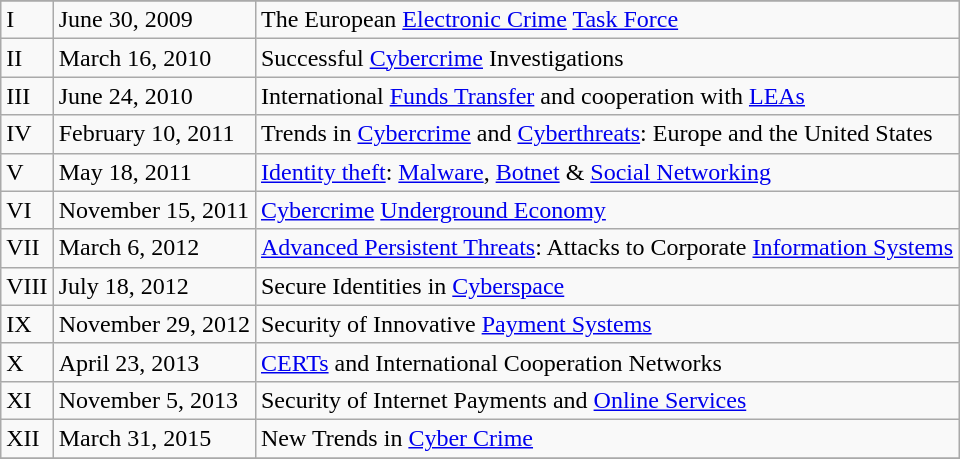<table class="wikitable">
<tr>
</tr>
<tr>
<td>I</td>
<td>June 30, 2009</td>
<td>The European <a href='#'>Electronic Crime</a> <a href='#'>Task Force</a></td>
</tr>
<tr>
<td>II</td>
<td>March 16, 2010</td>
<td>Successful <a href='#'>Cybercrime</a> Investigations</td>
</tr>
<tr>
<td>III</td>
<td>June 24, 2010</td>
<td>International <a href='#'>Funds Transfer</a> and cooperation with <a href='#'>LEAs</a></td>
</tr>
<tr>
<td>IV</td>
<td>February 10, 2011</td>
<td>Trends in <a href='#'>Cybercrime</a> and <a href='#'>Cyberthreats</a>: Europe and the United States</td>
</tr>
<tr>
<td>V</td>
<td>May 18, 2011</td>
<td><a href='#'>Identity theft</a>: <a href='#'>Malware</a>, <a href='#'>Botnet</a> & <a href='#'>Social Networking</a></td>
</tr>
<tr>
<td>VI</td>
<td>November 15, 2011</td>
<td><a href='#'>Cybercrime</a> <a href='#'>Underground Economy</a></td>
</tr>
<tr>
<td>VII</td>
<td>March 6, 2012</td>
<td><a href='#'>Advanced Persistent Threats</a>: Attacks to Corporate <a href='#'>Information Systems</a></td>
</tr>
<tr>
<td>VIII</td>
<td>July 18, 2012</td>
<td>Secure Identities in <a href='#'>Cyberspace</a></td>
</tr>
<tr>
<td>IX</td>
<td>November 29, 2012</td>
<td>Security of Innovative <a href='#'>Payment Systems</a></td>
</tr>
<tr>
<td>X</td>
<td>April 23, 2013</td>
<td><a href='#'>CERTs</a> and International Cooperation Networks</td>
</tr>
<tr>
<td>XI</td>
<td>November 5, 2013</td>
<td>Security of Internet Payments and <a href='#'>Online Services</a></td>
</tr>
<tr>
<td>XII</td>
<td>March 31, 2015</td>
<td>New Trends in <a href='#'>Cyber Crime</a></td>
</tr>
<tr>
</tr>
</table>
